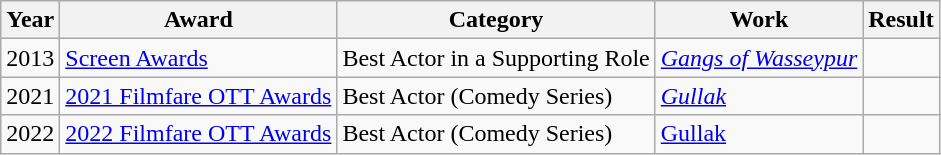<table class="wikitable sortable">
<tr>
<th>Year</th>
<th>Award</th>
<th>Category</th>
<th>Work</th>
<th>Result</th>
</tr>
<tr>
<td>2013</td>
<td><a href='#'>Screen Awards</a></td>
<td Screen Award for Best Actor in a Supporting Role>Best Actor in a Supporting Role</td>
<td><em><a href='#'>Gangs of Wasseypur</a></em></td>
<td></td>
</tr>
<tr>
<td>2021</td>
<td><a href='#'>2021 Filmfare OTT Awards</a></td>
<td>Best Actor (Comedy Series)</td>
<td><em><a href='#'>Gullak</a></em></td>
<td></td>
</tr>
<tr>
<td>2022</td>
<td><a href='#'>2022 Filmfare OTT Awards</a></td>
<td>Best Actor (Comedy Series)</td>
<td><a href='#'>Gullak</a></td>
<td></td>
</tr>
</table>
